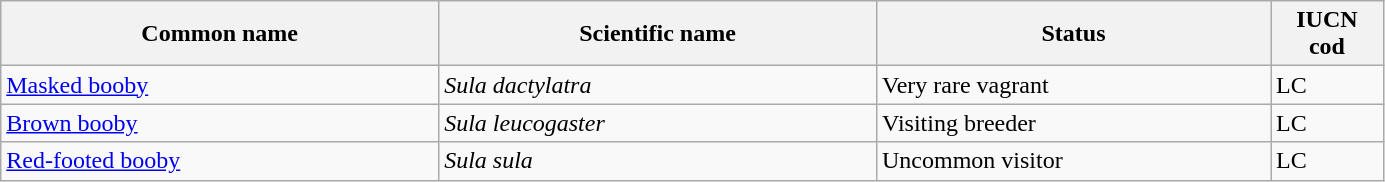<table width=73% class="wikitable sortable">
<tr>
<th width=20%>Common name</th>
<th width=20%>Scientific name</th>
<th width=18%>Status</th>
<th width=5%>IUCN cod</th>
</tr>
<tr>
<td><a href='#'>Masked booby</a></td>
<td><em>Sula dactylatra</em></td>
<td>Very rare vagrant</td>
<td>LC</td>
</tr>
<tr>
<td><a href='#'>Brown booby</a></td>
<td><em>Sula leucogaster</em></td>
<td>Visiting breeder</td>
<td>LC</td>
</tr>
<tr>
<td><a href='#'>Red-footed booby</a></td>
<td><em>Sula sula</em></td>
<td>Uncommon visitor</td>
<td>LC</td>
</tr>
</table>
